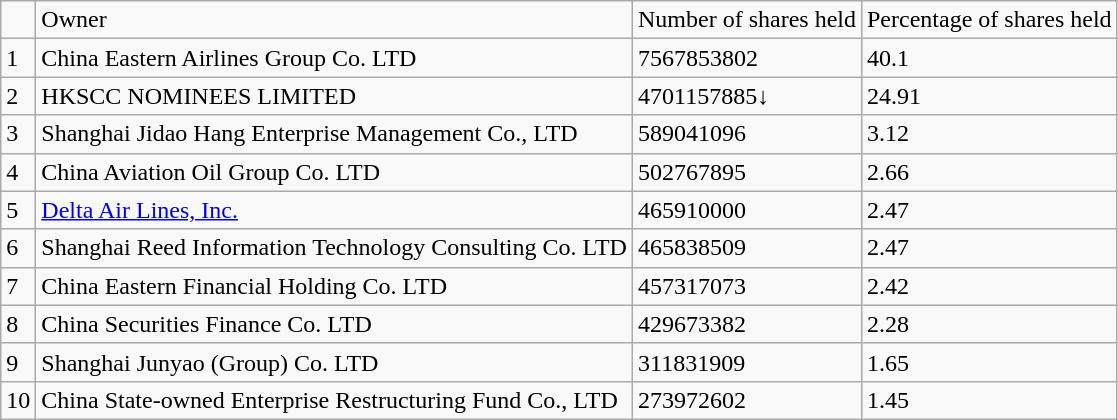<table class="wikitable">
<tr>
<td></td>
<td>Owner</td>
<td>Number of shares held</td>
<td>Percentage of shares held</td>
</tr>
<tr>
<td>1</td>
<td>China Eastern Airlines Group Co. LTD</td>
<td>7567853802</td>
<td>40.1</td>
</tr>
<tr>
<td>2</td>
<td>HKSCC NOMINEES LIMITED</td>
<td>4701157885↓</td>
<td>24.91</td>
</tr>
<tr>
<td>3</td>
<td>Shanghai Jidao Hang Enterprise Management Co., LTD</td>
<td>589041096</td>
<td>3.12</td>
</tr>
<tr>
<td>4</td>
<td>China Aviation Oil Group Co. LTD</td>
<td>502767895</td>
<td>2.66</td>
</tr>
<tr>
<td>5</td>
<td><a href='#'>Delta Air Lines, Inc.</a></td>
<td>465910000</td>
<td>2.47</td>
</tr>
<tr>
<td>6</td>
<td>Shanghai Reed Information Technology Consulting Co. LTD</td>
<td>465838509</td>
<td>2.47</td>
</tr>
<tr>
<td>7</td>
<td>China Eastern Financial Holding Co. LTD</td>
<td>457317073</td>
<td>2.42</td>
</tr>
<tr>
<td>8</td>
<td>China Securities Finance Co. LTD</td>
<td>429673382</td>
<td>2.28</td>
</tr>
<tr>
<td>9</td>
<td>Shanghai Junyao (Group) Co. LTD</td>
<td>311831909</td>
<td>1.65</td>
</tr>
<tr>
<td>10</td>
<td>China State-owned Enterprise Restructuring Fund Co., LTD</td>
<td>273972602</td>
<td>1.45</td>
</tr>
</table>
